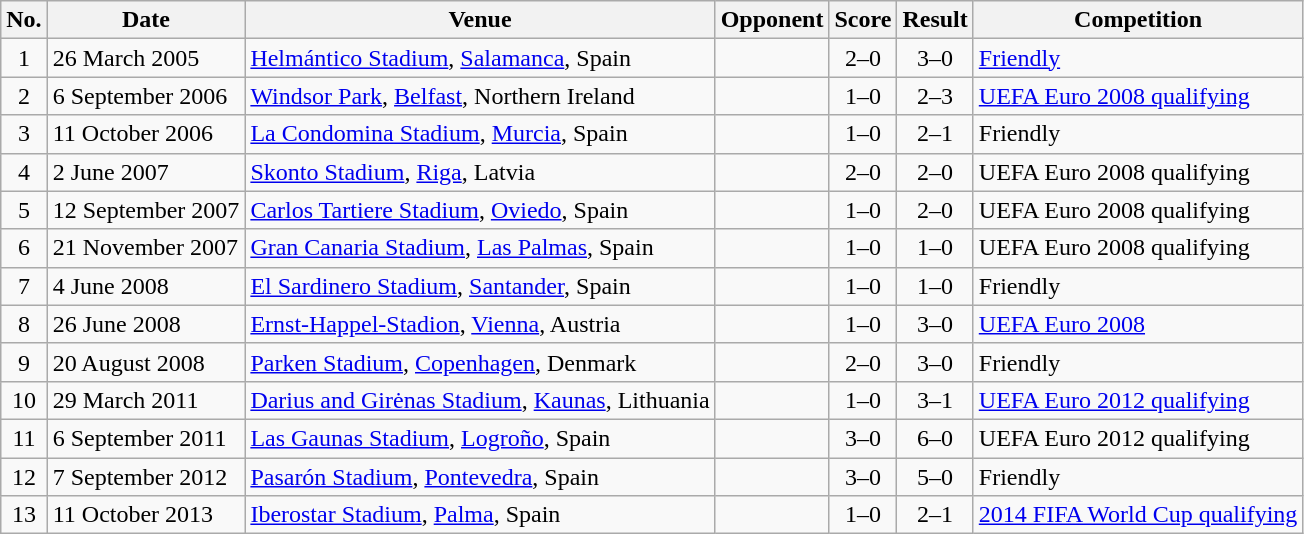<table class="wikitable sortable">
<tr>
<th scope="col">No.</th>
<th scope="col">Date</th>
<th scope="col">Venue</th>
<th scope="col">Opponent</th>
<th scope="col">Score</th>
<th scope="col">Result</th>
<th scope="col">Competition</th>
</tr>
<tr>
<td align="center">1</td>
<td>26 March 2005</td>
<td><a href='#'>Helmántico Stadium</a>, <a href='#'>Salamanca</a>, Spain</td>
<td></td>
<td align="center">2–0</td>
<td align="center">3–0</td>
<td><a href='#'>Friendly</a></td>
</tr>
<tr>
<td align="center">2</td>
<td>6 September 2006</td>
<td><a href='#'>Windsor Park</a>, <a href='#'>Belfast</a>, Northern Ireland</td>
<td></td>
<td align="center">1–0</td>
<td align="center">2–3</td>
<td><a href='#'>UEFA Euro 2008 qualifying</a></td>
</tr>
<tr>
<td align="center">3</td>
<td>11 October 2006</td>
<td><a href='#'>La Condomina Stadium</a>, <a href='#'>Murcia</a>, Spain</td>
<td></td>
<td align="center">1–0</td>
<td align="center">2–1</td>
<td>Friendly</td>
</tr>
<tr>
<td align="center">4</td>
<td>2 June 2007</td>
<td><a href='#'>Skonto Stadium</a>, <a href='#'>Riga</a>, Latvia</td>
<td></td>
<td align="center">2–0</td>
<td align="center">2–0</td>
<td>UEFA Euro 2008 qualifying</td>
</tr>
<tr>
<td align="center">5</td>
<td>12 September 2007</td>
<td><a href='#'>Carlos Tartiere Stadium</a>, <a href='#'>Oviedo</a>, Spain</td>
<td></td>
<td align="center">1–0</td>
<td align="center">2–0</td>
<td>UEFA Euro 2008 qualifying</td>
</tr>
<tr>
<td align="center">6</td>
<td>21 November 2007</td>
<td><a href='#'>Gran Canaria Stadium</a>, <a href='#'>Las Palmas</a>, Spain</td>
<td></td>
<td align="center">1–0</td>
<td align="center">1–0</td>
<td>UEFA Euro 2008 qualifying</td>
</tr>
<tr>
<td align="center">7</td>
<td>4 June 2008</td>
<td><a href='#'>El Sardinero Stadium</a>, <a href='#'>Santander</a>, Spain</td>
<td></td>
<td align="center">1–0</td>
<td align="center">1–0</td>
<td>Friendly</td>
</tr>
<tr>
<td align="center">8</td>
<td>26 June 2008</td>
<td><a href='#'>Ernst-Happel-Stadion</a>, <a href='#'>Vienna</a>, Austria</td>
<td></td>
<td align="center">1–0</td>
<td align="center">3–0</td>
<td><a href='#'>UEFA Euro 2008</a></td>
</tr>
<tr>
<td align="center">9</td>
<td>20 August 2008</td>
<td><a href='#'>Parken Stadium</a>, <a href='#'>Copenhagen</a>, Denmark</td>
<td></td>
<td align="center">2–0</td>
<td align="center">3–0</td>
<td>Friendly</td>
</tr>
<tr>
<td align="center">10</td>
<td>29 March 2011</td>
<td><a href='#'>Darius and Girėnas Stadium</a>, <a href='#'>Kaunas</a>, Lithuania</td>
<td></td>
<td align="center">1–0</td>
<td align="center">3–1</td>
<td><a href='#'>UEFA Euro 2012 qualifying</a></td>
</tr>
<tr>
<td align="center">11</td>
<td>6 September 2011</td>
<td><a href='#'>Las Gaunas Stadium</a>, <a href='#'>Logroño</a>, Spain</td>
<td></td>
<td align="center">3–0</td>
<td align="center">6–0</td>
<td>UEFA Euro 2012 qualifying</td>
</tr>
<tr>
<td align="center">12</td>
<td>7 September 2012</td>
<td><a href='#'>Pasarón Stadium</a>, <a href='#'>Pontevedra</a>, Spain</td>
<td></td>
<td align="center">3–0</td>
<td align="center">5–0</td>
<td>Friendly</td>
</tr>
<tr>
<td align="center">13</td>
<td>11 October 2013</td>
<td><a href='#'>Iberostar Stadium</a>, <a href='#'>Palma</a>, Spain</td>
<td></td>
<td align="center">1–0</td>
<td align="center">2–1</td>
<td><a href='#'>2014 FIFA World Cup qualifying</a></td>
</tr>
</table>
